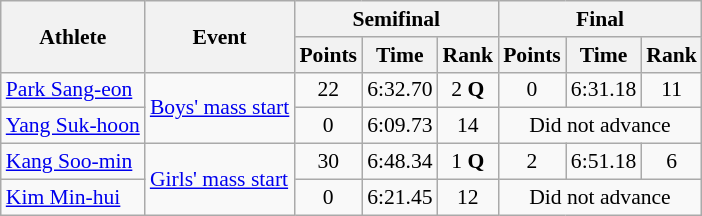<table class="wikitable" style="font-size:90%">
<tr>
<th rowspan=2>Athlete</th>
<th rowspan=2>Event</th>
<th colspan=3>Semifinal</th>
<th colspan=3>Final</th>
</tr>
<tr>
<th>Points</th>
<th>Time</th>
<th>Rank</th>
<th>Points</th>
<th>Time</th>
<th>Rank</th>
</tr>
<tr align=center>
<td align=left><a href='#'>Park Sang-eon</a></td>
<td align=left rowspan=2><a href='#'>Boys' mass start</a></td>
<td>22</td>
<td>6:32.70</td>
<td>2 <strong>Q</strong></td>
<td>0</td>
<td>6:31.18</td>
<td>11</td>
</tr>
<tr align=center>
<td align=left><a href='#'>Yang Suk-hoon</a></td>
<td>0</td>
<td>6:09.73</td>
<td>14</td>
<td colspan=3>Did not advance</td>
</tr>
<tr align=center>
<td align=left><a href='#'>Kang Soo-min</a></td>
<td align=left rowspan=2><a href='#'>Girls' mass start</a></td>
<td>30</td>
<td>6:48.34</td>
<td>1 <strong>Q</strong></td>
<td>2</td>
<td>6:51.18</td>
<td>6</td>
</tr>
<tr align=center>
<td align=left><a href='#'>Kim Min-hui</a></td>
<td>0</td>
<td>6:21.45</td>
<td>12</td>
<td colspan=3>Did not advance</td>
</tr>
</table>
